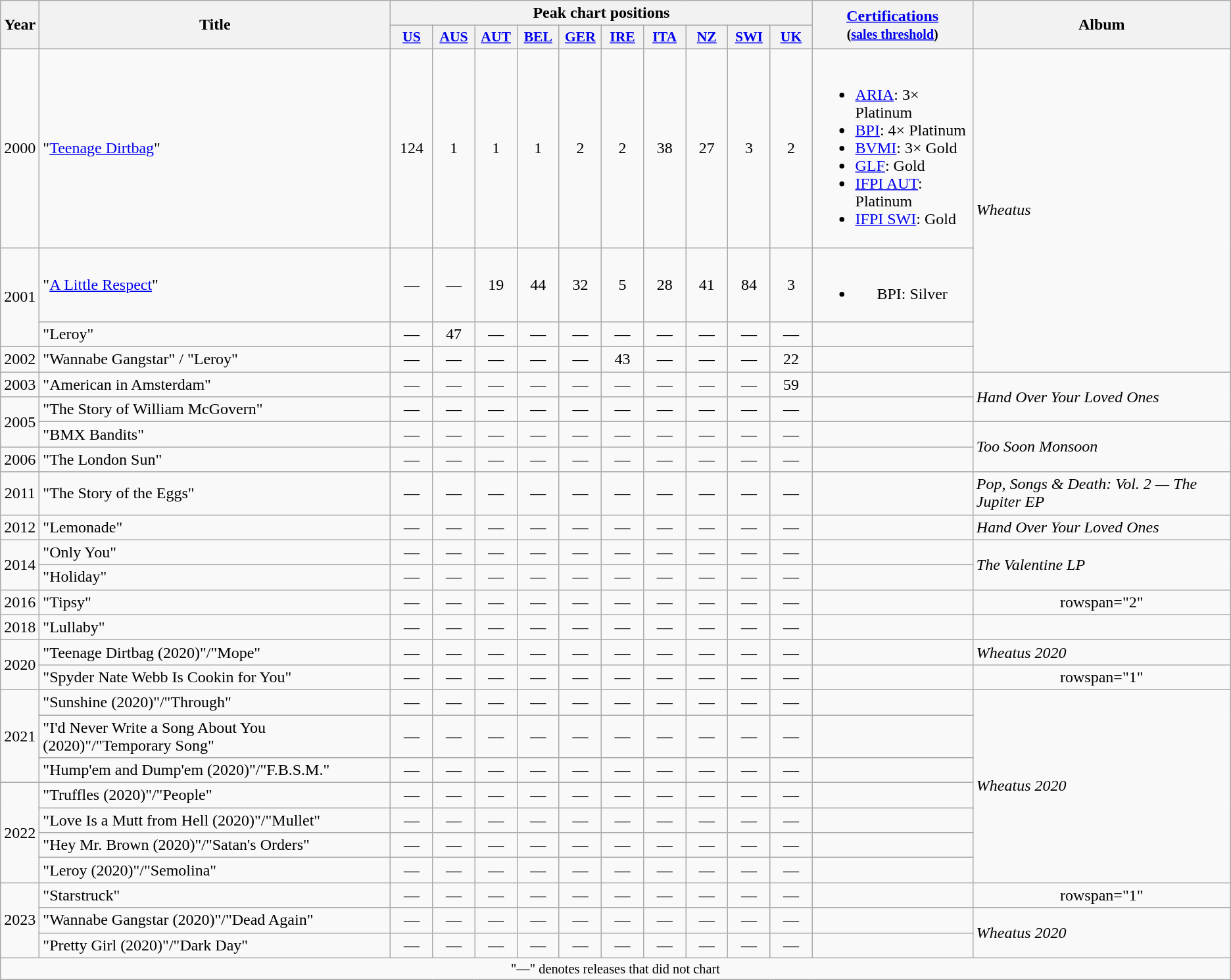<table class="wikitable" style="text-align:center;">
<tr>
<th rowspan="2">Year</th>
<th rowspan="2">Title</th>
<th colspan="10">Peak chart positions</th>
<th rowspan="2"><a href='#'>Certifications</a><br><small>(<a href='#'>sales threshold</a>)</small></th>
<th rowspan="2">Album</th>
</tr>
<tr>
<th scope="col" style="width:2.5em;font-size:90%;"><a href='#'>US</a><br></th>
<th scope="col" style="width:2.5em;font-size:90%;"><a href='#'>AUS</a><br></th>
<th scope="col" style="width:2.5em;font-size:90%;"><a href='#'>AUT</a><br></th>
<th scope="col" style="width:2.5em;font-size:90%;"><a href='#'>BEL</a><br></th>
<th scope="col" style="width:2.5em;font-size:90%;"><a href='#'>GER</a><br></th>
<th scope="col" style="width:2.5em;font-size:90%;"><a href='#'>IRE</a> <br></th>
<th scope="col" style="width:2.5em;font-size:90%;"><a href='#'>ITA</a><br></th>
<th scope="col" style="width:2.5em;font-size:90%;"><a href='#'>NZ</a><br></th>
<th scope="col" style="width:2.5em;font-size:90%;"><a href='#'>SWI</a><br></th>
<th scope="col" style="width:2.5em;font-size:90%;"><a href='#'>UK</a><br></th>
</tr>
<tr>
<td>2000</td>
<td style="text-align:left;">"<a href='#'>Teenage Dirtbag</a>"</td>
<td>124</td>
<td>1</td>
<td>1</td>
<td>1</td>
<td>2</td>
<td>2</td>
<td>38</td>
<td>27</td>
<td>3</td>
<td>2</td>
<td style="text-align:left;"><br><ul><li><a href='#'>ARIA</a>: 3× Platinum</li><li><a href='#'>BPI</a>: 4× Platinum</li><li><a href='#'>BVMI</a>: 3× Gold</li><li><a href='#'>GLF</a>: Gold</li><li><a href='#'>IFPI AUT</a>: Platinum</li><li><a href='#'>IFPI SWI</a>: Gold</li></ul></td>
<td style="text-align:left;" rowspan="4"><em>Wheatus</em></td>
</tr>
<tr>
<td rowspan="2">2001</td>
<td style="text-align:left;">"<a href='#'>A Little Respect</a>"</td>
<td>—</td>
<td>—</td>
<td>19</td>
<td>44</td>
<td>32</td>
<td>5</td>
<td>28</td>
<td>41</td>
<td>84</td>
<td>3</td>
<td><br><ul><li>BPI: Silver</li></ul></td>
</tr>
<tr>
<td style="text-align:left;">"Leroy"</td>
<td>—</td>
<td>47</td>
<td>—</td>
<td>—</td>
<td>—</td>
<td>—</td>
<td>—</td>
<td>—</td>
<td>—</td>
<td>—</td>
<td></td>
</tr>
<tr>
<td>2002</td>
<td style="text-align:left;">"Wannabe Gangstar" / "Leroy"</td>
<td>—</td>
<td>—</td>
<td>—</td>
<td>—</td>
<td>—</td>
<td>43</td>
<td>—</td>
<td>—</td>
<td>—</td>
<td>22</td>
<td></td>
</tr>
<tr>
<td>2003</td>
<td style="text-align:left;">"American in Amsterdam"</td>
<td>—</td>
<td>—</td>
<td>—</td>
<td>—</td>
<td>—</td>
<td>—</td>
<td>—</td>
<td>—</td>
<td>—</td>
<td>59</td>
<td></td>
<td style="text-align:left;" rowspan="2"><em>Hand Over Your Loved Ones</em></td>
</tr>
<tr>
<td rowspan="2">2005</td>
<td style="text-align:left;">"The Story of William McGovern"</td>
<td>—</td>
<td>—</td>
<td>—</td>
<td>—</td>
<td>—</td>
<td>—</td>
<td>—</td>
<td>—</td>
<td>—</td>
<td>—</td>
<td></td>
</tr>
<tr>
<td style="text-align:left;">"BMX Bandits"</td>
<td>—</td>
<td>—</td>
<td>—</td>
<td>—</td>
<td>—</td>
<td>—</td>
<td>—</td>
<td>—</td>
<td>—</td>
<td>—</td>
<td></td>
<td style="text-align:left;" rowspan="2"><em>Too Soon Monsoon</em></td>
</tr>
<tr>
<td>2006</td>
<td style="text-align:left;">"The London Sun"</td>
<td>—</td>
<td>—</td>
<td>—</td>
<td>—</td>
<td>—</td>
<td>—</td>
<td>—</td>
<td>—</td>
<td>—</td>
<td>—</td>
<td></td>
</tr>
<tr>
<td>2011</td>
<td style="text-align:left;">"The Story of the Eggs"</td>
<td>—</td>
<td>—</td>
<td>—</td>
<td>—</td>
<td>—</td>
<td>—</td>
<td>—</td>
<td>—</td>
<td>—</td>
<td>—</td>
<td></td>
<td style="text-align:left;"><em>Pop, Songs & Death: Vol. 2 — The Jupiter EP</em></td>
</tr>
<tr>
<td>2012</td>
<td style="text-align:left;">"Lemonade"</td>
<td>—</td>
<td>—</td>
<td>—</td>
<td>—</td>
<td>—</td>
<td>—</td>
<td>—</td>
<td>—</td>
<td>—</td>
<td>—</td>
<td></td>
<td style="text-align:left;"><em>Hand Over Your Loved Ones</em></td>
</tr>
<tr>
<td rowspan="2">2014</td>
<td style="text-align:left;">"Only You" </td>
<td>—</td>
<td>—</td>
<td>—</td>
<td>—</td>
<td>—</td>
<td>—</td>
<td>—</td>
<td>—</td>
<td>—</td>
<td>—</td>
<td></td>
<td style="text-align:left;" rowspan="2"><em>The Valentine LP</em></td>
</tr>
<tr>
<td style="text-align:left;">"Holiday"</td>
<td>—</td>
<td>—</td>
<td>—</td>
<td>—</td>
<td>—</td>
<td>—</td>
<td>—</td>
<td>—</td>
<td>—</td>
<td>—</td>
<td></td>
</tr>
<tr>
<td>2016</td>
<td style="text-align:left;">"Tipsy"</td>
<td>—</td>
<td>—</td>
<td>—</td>
<td>—</td>
<td>—</td>
<td>—</td>
<td>—</td>
<td>—</td>
<td>—</td>
<td>—</td>
<td></td>
<td>rowspan="2" </td>
</tr>
<tr>
<td>2018</td>
<td style="text-align:left;">"Lullaby"</td>
<td>—</td>
<td>—</td>
<td>—</td>
<td>—</td>
<td>—</td>
<td>—</td>
<td>—</td>
<td>—</td>
<td>—</td>
<td>—</td>
<td></td>
</tr>
<tr>
<td rowspan="2">2020</td>
<td style="text-align:left;">"Teenage Dirtbag (2020)"/"Mope"</td>
<td>—</td>
<td>—</td>
<td>—</td>
<td>—</td>
<td>—</td>
<td>—</td>
<td>—</td>
<td>—</td>
<td>—</td>
<td>—</td>
<td></td>
<td style="text-align:left;" rowspan="1"><em>Wheatus 2020</em></td>
</tr>
<tr>
<td style="text-align:left;">"Spyder Nate Webb Is Cookin for You"</td>
<td>—</td>
<td>—</td>
<td>—</td>
<td>—</td>
<td>—</td>
<td>—</td>
<td>—</td>
<td>—</td>
<td>—</td>
<td>—</td>
<td></td>
<td>rowspan="1" </td>
</tr>
<tr>
<td rowspan="3">2021</td>
<td style="text-align:left;">"Sunshine (2020)"/"Through"</td>
<td>—</td>
<td>—</td>
<td>—</td>
<td>—</td>
<td>—</td>
<td>—</td>
<td>—</td>
<td>—</td>
<td>—</td>
<td>—</td>
<td></td>
<td style="text-align:left;" rowspan="7"><em>Wheatus 2020</em></td>
</tr>
<tr>
<td style="text-align:left;">"I'd Never Write a Song About You (2020)"/"Temporary Song"</td>
<td>—</td>
<td>—</td>
<td>—</td>
<td>—</td>
<td>—</td>
<td>—</td>
<td>—</td>
<td>—</td>
<td>—</td>
<td>—</td>
<td></td>
</tr>
<tr>
<td style="text-align:left;">"Hump'em and Dump'em (2020)"/"F.B.S.M."</td>
<td>—</td>
<td>—</td>
<td>—</td>
<td>—</td>
<td>—</td>
<td>—</td>
<td>—</td>
<td>—</td>
<td>—</td>
<td>—</td>
<td></td>
</tr>
<tr>
<td rowspan="4">2022</td>
<td style="text-align:left;">"Truffles (2020)"/"People"</td>
<td>—</td>
<td>—</td>
<td>—</td>
<td>—</td>
<td>—</td>
<td>—</td>
<td>—</td>
<td>—</td>
<td>—</td>
<td>—</td>
<td></td>
</tr>
<tr>
<td style="text-align:left;">"Love Is a Mutt from Hell (2020)"/"Mullet"</td>
<td>—</td>
<td>—</td>
<td>—</td>
<td>—</td>
<td>—</td>
<td>—</td>
<td>—</td>
<td>—</td>
<td>—</td>
<td>—</td>
<td></td>
</tr>
<tr>
<td style="text-align:left;">"Hey Mr. Brown (2020)"/"Satan's Orders"</td>
<td>—</td>
<td>—</td>
<td>—</td>
<td>—</td>
<td>—</td>
<td>—</td>
<td>—</td>
<td>—</td>
<td>—</td>
<td>—</td>
<td></td>
</tr>
<tr>
<td style="text-align:left;">"Leroy (2020)"/"Semolina"</td>
<td>—</td>
<td>—</td>
<td>—</td>
<td>—</td>
<td>—</td>
<td>—</td>
<td>—</td>
<td>—</td>
<td>—</td>
<td>—</td>
<td></td>
</tr>
<tr>
<td rowspan="3">2023</td>
<td style="text-align:left;">"Starstruck"</td>
<td>—</td>
<td>—</td>
<td>—</td>
<td>—</td>
<td>—</td>
<td>—</td>
<td>—</td>
<td>—</td>
<td>—</td>
<td>—</td>
<td></td>
<td>rowspan="1" </td>
</tr>
<tr>
<td style="text-align:left;">"Wannabe Gangstar (2020)"/"Dead Again"</td>
<td>—</td>
<td>—</td>
<td>—</td>
<td>—</td>
<td>—</td>
<td>—</td>
<td>—</td>
<td>—</td>
<td>—</td>
<td>—</td>
<td></td>
<td style="text-align:left;" rowspan="2"><em>Wheatus 2020</em></td>
</tr>
<tr>
<td style="text-align:left;">"Pretty Girl (2020)"/"Dark Day"</td>
<td>—</td>
<td>—</td>
<td>—</td>
<td>—</td>
<td>—</td>
<td>—</td>
<td>—</td>
<td>—</td>
<td>—</td>
<td>—</td>
<td></td>
</tr>
<tr>
<td colspan="18" style="font-size:85%">"—" denotes releases that did not chart</td>
</tr>
</table>
